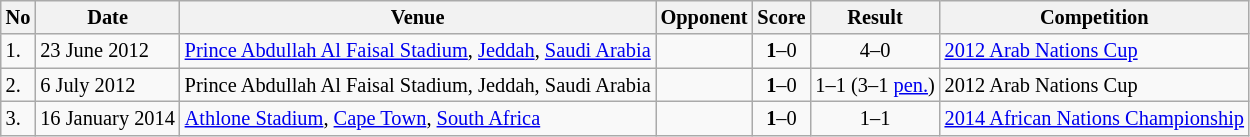<table class="wikitable" style="font-size:85%;">
<tr>
<th>No</th>
<th>Date</th>
<th>Venue</th>
<th>Opponent</th>
<th>Score</th>
<th>Result</th>
<th>Competition</th>
</tr>
<tr>
<td>1.</td>
<td>23 June 2012</td>
<td><a href='#'>Prince Abdullah Al Faisal Stadium</a>, <a href='#'>Jeddah</a>, <a href='#'>Saudi Arabia</a></td>
<td></td>
<td align=center><strong>1</strong>–0</td>
<td align=center>4–0</td>
<td><a href='#'>2012 Arab Nations Cup</a></td>
</tr>
<tr>
<td>2.</td>
<td>6 July 2012</td>
<td>Prince Abdullah Al Faisal Stadium, Jeddah, Saudi Arabia</td>
<td></td>
<td align=center><strong>1</strong>–0</td>
<td align=center>1–1 (3–1 <a href='#'>pen.</a>)</td>
<td>2012 Arab Nations Cup</td>
</tr>
<tr>
<td>3.</td>
<td>16 January 2014</td>
<td><a href='#'>Athlone Stadium</a>, <a href='#'>Cape Town</a>, <a href='#'>South Africa</a></td>
<td></td>
<td align=center><strong>1</strong>–0</td>
<td align=center>1–1</td>
<td><a href='#'>2014 African Nations Championship</a></td>
</tr>
</table>
